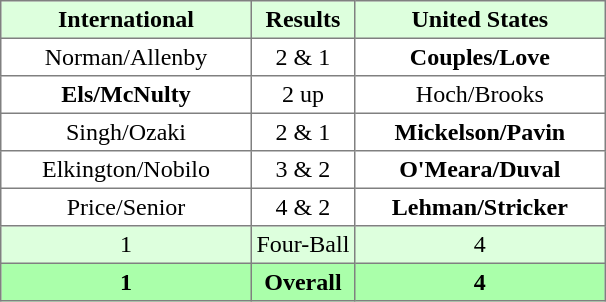<table border="1" cellpadding="3" style="border-collapse:collapse; text-align:center;">
<tr style="background:#ddffdd;">
<th width=160>International</th>
<th>Results</th>
<th width=160>United States</th>
</tr>
<tr>
<td>Norman/Allenby</td>
<td>2 & 1</td>
<td><strong>Couples/Love</strong></td>
</tr>
<tr>
<td><strong>Els/McNulty</strong></td>
<td>2 up</td>
<td>Hoch/Brooks</td>
</tr>
<tr>
<td>Singh/Ozaki</td>
<td>2 & 1</td>
<td><strong>Mickelson/Pavin</strong></td>
</tr>
<tr>
<td>Elkington/Nobilo</td>
<td>3 & 2</td>
<td><strong>O'Meara/Duval</strong></td>
</tr>
<tr>
<td>Price/Senior</td>
<td>4 & 2</td>
<td><strong>Lehman/Stricker</strong></td>
</tr>
<tr style="background:#ddffdd;">
<td>1</td>
<td>Four-Ball</td>
<td>4</td>
</tr>
<tr style="background:#aaffaa;">
<th>1</th>
<th>Overall</th>
<th>4</th>
</tr>
</table>
